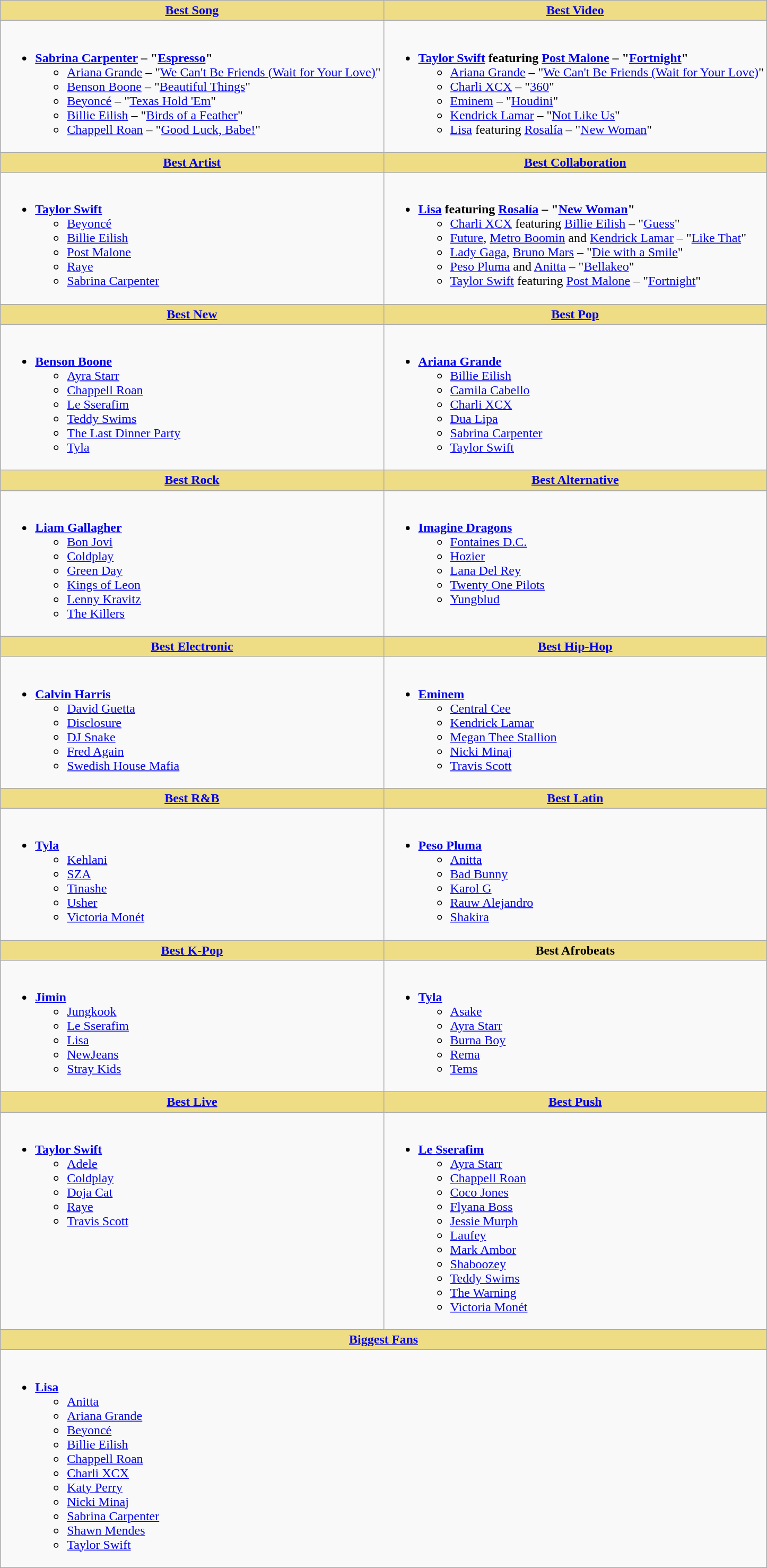<table class="wikitable" style="width=" 100%">
<tr>
<th style="background:#EEDD85; width=50%"><a href='#'>Best Song</a></th>
<th style="background:#EEDD85; width=50%"><a href='#'>Best Video</a></th>
</tr>
<tr>
<td valign="top"><br><ul><li><strong><a href='#'>Sabrina Carpenter</a> – "<a href='#'>Espresso</a>"</strong><ul><li><a href='#'>Ariana Grande</a> – "<a href='#'>We Can't Be Friends (Wait for Your Love)</a>"</li><li><a href='#'>Benson Boone</a> – "<a href='#'>Beautiful Things</a>"</li><li><a href='#'>Beyoncé</a> – "<a href='#'>Texas Hold 'Em</a>"</li><li><a href='#'>Billie Eilish</a> – "<a href='#'>Birds of a Feather</a>"</li><li><a href='#'>Chappell Roan</a> – "<a href='#'>Good Luck, Babe!</a>"</li></ul></li></ul></td>
<td valign="top"><br><ul><li><strong><a href='#'>Taylor Swift</a> featuring <a href='#'>Post Malone</a> – "<a href='#'>Fortnight</a>"</strong><ul><li><a href='#'>Ariana Grande</a> – "<a href='#'>We Can't Be Friends (Wait for Your Love)</a>"</li><li><a href='#'>Charli XCX</a> – "<a href='#'>360</a>"</li><li><a href='#'>Eminem</a> – "<a href='#'>Houdini</a>"</li><li><a href='#'>Kendrick Lamar</a> – "<a href='#'>Not Like Us</a>"</li><li><a href='#'>Lisa</a> featuring <a href='#'>Rosalía</a> – "<a href='#'>New Woman</a>"</li></ul></li></ul></td>
</tr>
<tr>
<th style="background:#EEDD85; width=50%"><a href='#'>Best Artist</a></th>
<th style="background:#EEDD85; width=50%"><a href='#'>Best Collaboration</a></th>
</tr>
<tr>
<td valign="top"><br><ul><li><strong><a href='#'>Taylor Swift</a></strong><ul><li><a href='#'>Beyoncé</a></li><li><a href='#'>Billie Eilish</a></li><li><a href='#'>Post Malone</a></li><li><a href='#'>Raye</a></li><li><a href='#'>Sabrina Carpenter</a></li></ul></li></ul></td>
<td valign="top"><br><ul><li><strong><a href='#'>Lisa</a> featuring <a href='#'>Rosalía</a> – "<a href='#'>New Woman</a>"</strong><ul><li><a href='#'>Charli XCX</a> featuring <a href='#'>Billie Eilish</a> – "<a href='#'>Guess</a>"</li><li><a href='#'>Future</a>, <a href='#'>Metro Boomin</a> and <a href='#'>Kendrick Lamar</a> – "<a href='#'>Like That</a>"</li><li><a href='#'>Lady Gaga</a>, <a href='#'>Bruno Mars</a> – "<a href='#'>Die with a Smile</a>"</li><li><a href='#'>Peso Pluma</a> and <a href='#'>Anitta</a> – "<a href='#'>Bellakeo</a>"</li><li><a href='#'>Taylor Swift</a> featuring <a href='#'>Post Malone</a> – "<a href='#'>Fortnight</a>"</li></ul></li></ul></td>
</tr>
<tr>
<th style="background:#EEDD85; width=50%"><a href='#'>Best New</a></th>
<th style="background:#EEDD85; width=50%"><a href='#'>Best Pop</a></th>
</tr>
<tr>
<td valign="top"><br><ul><li><strong><a href='#'>Benson Boone</a></strong><ul><li><a href='#'>Ayra Starr</a></li><li><a href='#'>Chappell Roan</a></li><li><a href='#'>Le Sserafim</a></li><li><a href='#'>Teddy Swims</a></li><li><a href='#'>The Last Dinner Party</a></li><li><a href='#'>Tyla</a></li></ul></li></ul></td>
<td valign="top"><br><ul><li><strong><a href='#'>Ariana Grande</a></strong><ul><li><a href='#'>Billie Eilish</a></li><li><a href='#'>Camila Cabello</a></li><li><a href='#'>Charli XCX</a></li><li><a href='#'>Dua Lipa</a></li><li><a href='#'>Sabrina Carpenter</a></li><li><a href='#'>Taylor Swift</a></li></ul></li></ul></td>
</tr>
<tr>
<th style="background:#EEDD85; width=50%"><a href='#'>Best Rock</a></th>
<th style="background:#EEDD85; width=50%"><a href='#'>Best Alternative</a></th>
</tr>
<tr>
<td valign="top"><br><ul><li><strong><a href='#'>Liam Gallagher</a></strong><ul><li><a href='#'>Bon Jovi</a></li><li><a href='#'>Coldplay</a></li><li><a href='#'>Green Day</a></li><li><a href='#'>Kings of Leon</a></li><li><a href='#'>Lenny Kravitz</a></li><li><a href='#'>The Killers</a></li></ul></li></ul></td>
<td valign="top"><br><ul><li><strong><a href='#'>Imagine Dragons</a></strong><ul><li><a href='#'>Fontaines D.C.</a></li><li><a href='#'>Hozier</a></li><li><a href='#'>Lana Del Rey</a></li><li><a href='#'>Twenty One Pilots</a></li><li><a href='#'>Yungblud</a></li></ul></li></ul></td>
</tr>
<tr>
<th style="background:#EEDD85; width=50%"><a href='#'>Best Electronic</a></th>
<th style="background:#EEDD85; width=50%"><a href='#'>Best Hip-Hop</a></th>
</tr>
<tr>
<td valign="top"><br><ul><li><strong><a href='#'>Calvin Harris</a></strong><ul><li><a href='#'>David Guetta</a></li><li><a href='#'>Disclosure</a></li><li><a href='#'>DJ Snake</a></li><li><a href='#'>Fred Again</a></li><li><a href='#'>Swedish House Mafia</a></li></ul></li></ul></td>
<td valign="top"><br><ul><li><strong><a href='#'>Eminem</a></strong><ul><li><a href='#'>Central Cee</a></li><li><a href='#'>Kendrick Lamar</a></li><li><a href='#'>Megan Thee Stallion</a></li><li><a href='#'>Nicki Minaj</a></li><li><a href='#'>Travis Scott</a></li></ul></li></ul></td>
</tr>
<tr>
<th style="background:#EEDD85; width=50%"><a href='#'>Best R&B</a></th>
<th style="background:#EEDD85; width=50%"><a href='#'>Best Latin</a></th>
</tr>
<tr>
<td valign="top"><br><ul><li><strong><a href='#'>Tyla</a></strong><ul><li><a href='#'>Kehlani</a></li><li><a href='#'>SZA</a></li><li><a href='#'>Tinashe</a></li><li><a href='#'>Usher</a></li><li><a href='#'>Victoria Monét</a></li></ul></li></ul></td>
<td valign="top"><br><ul><li><strong><a href='#'>Peso Pluma</a></strong><ul><li><a href='#'>Anitta</a></li><li><a href='#'>Bad Bunny</a></li><li><a href='#'>Karol G</a></li><li><a href='#'>Rauw Alejandro</a></li><li><a href='#'>Shakira</a></li></ul></li></ul></td>
</tr>
<tr>
<th style="background:#EEDD85; width=50%"><a href='#'>Best K-Pop</a></th>
<th style="background:#EEDD85; width=50%">Best Afrobeats</th>
</tr>
<tr>
<td valign="top"><br><ul><li><strong><a href='#'>Jimin</a></strong><ul><li><a href='#'>Jungkook</a></li><li><a href='#'>Le Sserafim</a></li><li><a href='#'>Lisa</a></li><li><a href='#'>NewJeans</a></li><li><a href='#'>Stray Kids</a></li></ul></li></ul></td>
<td valign="top"><br><ul><li><strong><a href='#'>Tyla</a></strong><ul><li><a href='#'>Asake</a></li><li><a href='#'>Ayra Starr</a></li><li><a href='#'>Burna Boy</a></li><li><a href='#'>Rema</a></li><li><a href='#'>Tems</a></li></ul></li></ul></td>
</tr>
<tr>
<th style="background:#EEDD85; width=50%"><a href='#'>Best Live</a></th>
<th style="background:#EEDD85; width=50%"><a href='#'>Best Push</a></th>
</tr>
<tr>
<td valign="top"><br><ul><li><strong><a href='#'>Taylor Swift</a></strong><ul><li><a href='#'>Adele</a></li><li><a href='#'>Coldplay</a></li><li><a href='#'>Doja Cat</a></li><li><a href='#'>Raye</a></li><li><a href='#'>Travis Scott</a></li></ul></li></ul></td>
<td valign="top"><br><ul><li><strong><a href='#'>Le Sserafim</a></strong><ul><li><a href='#'>Ayra Starr</a></li><li><a href='#'>Chappell Roan</a></li><li><a href='#'>Coco Jones</a></li><li><a href='#'>Flyana Boss</a></li><li><a href='#'>Jessie Murph</a></li><li><a href='#'>Laufey</a></li><li><a href='#'>Mark Ambor</a></li><li><a href='#'>Shaboozey</a></li><li><a href='#'>Teddy Swims</a></li><li><a href='#'>The Warning</a></li><li><a href='#'>Victoria Monét</a></li></ul></li></ul></td>
</tr>
<tr>
<th colspan="2" style="background:#EEDD85; width=100%"><a href='#'>Biggest Fans</a></th>
</tr>
<tr>
<td colspan="2" valign="top"><br><ul><li><strong><a href='#'>Lisa</a></strong><ul><li><a href='#'>Anitta</a></li><li><a href='#'>Ariana Grande</a></li><li><a href='#'>Beyoncé</a></li><li><a href='#'>Billie Eilish</a></li><li><a href='#'>Chappell Roan</a></li><li><a href='#'>Charli XCX</a></li><li><a href='#'>Katy Perry</a></li><li><a href='#'>Nicki Minaj</a></li><li><a href='#'>Sabrina Carpenter</a></li><li><a href='#'>Shawn Mendes</a></li><li><a href='#'>Taylor Swift</a></li></ul></li></ul></td>
</tr>
</table>
